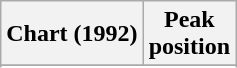<table class="wikitable sortable">
<tr>
<th scope="col">Chart (1992)</th>
<th scope="col">Peak<br>position</th>
</tr>
<tr>
</tr>
<tr>
</tr>
</table>
